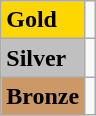<table class="wikitable">
<tr>
<td bgcolor="gold"><strong>Gold</strong></td>
<td></td>
</tr>
<tr>
<td bgcolor="silver"><strong>Silver</strong></td>
<td></td>
</tr>
<tr>
<td bgcolor="CC9966"><strong>Bronze</strong></td>
<td></td>
</tr>
</table>
